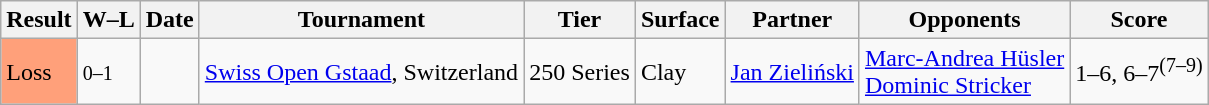<table class="sortable wikitable">
<tr>
<th>Result</th>
<th class="unsortable">W–L</th>
<th>Date</th>
<th>Tournament</th>
<th>Tier</th>
<th>Surface</th>
<th>Partner</th>
<th>Opponents</th>
<th class="unsortable">Score</th>
</tr>
<tr>
<td bgcolor=FFA07A>Loss</td>
<td><small>0–1</small></td>
<td><a href='#'></a></td>
<td><a href='#'>Swiss Open Gstaad</a>, Switzerland</td>
<td>250 Series</td>
<td>Clay</td>
<td> <a href='#'>Jan Zieliński</a></td>
<td> <a href='#'>Marc-Andrea Hüsler</a> <br> <a href='#'>Dominic Stricker</a></td>
<td>1–6, 6–7<sup>(7–9)</sup></td>
</tr>
</table>
